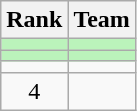<table class="wikitable">
<tr>
<th>Rank</th>
<th>Team</th>
</tr>
<tr bgcolor=bbf3bb>
<td align=center></td>
<td></td>
</tr>
<tr bgcolor=bbf3bb>
<td align=center></td>
<td></td>
</tr>
<tr>
<td align=center></td>
<td></td>
</tr>
<tr>
<td align=center>4</td>
<td></td>
</tr>
</table>
